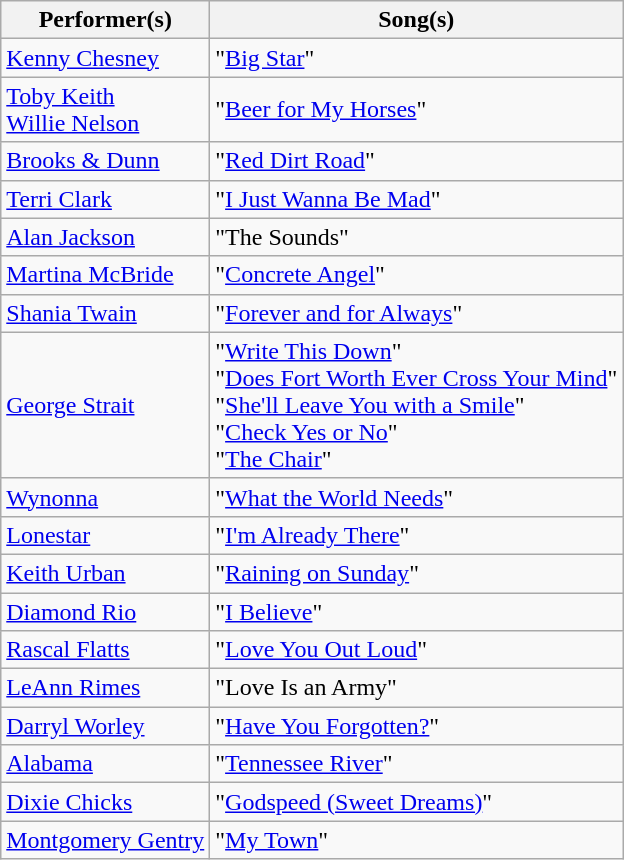<table class="wikitable">
<tr>
<th>Performer(s)</th>
<th>Song(s)</th>
</tr>
<tr>
<td><a href='#'>Kenny Chesney</a></td>
<td>"<a href='#'>Big Star</a>"</td>
</tr>
<tr>
<td><a href='#'>Toby Keith</a><br><a href='#'>Willie Nelson</a></td>
<td>"<a href='#'>Beer for My Horses</a>"</td>
</tr>
<tr>
<td><a href='#'>Brooks & Dunn</a></td>
<td>"<a href='#'>Red Dirt Road</a>"</td>
</tr>
<tr>
<td><a href='#'>Terri Clark</a></td>
<td>"<a href='#'>I Just Wanna Be Mad</a>"</td>
</tr>
<tr>
<td><a href='#'>Alan Jackson</a></td>
<td>"The Sounds"</td>
</tr>
<tr>
<td><a href='#'>Martina McBride</a></td>
<td>"<a href='#'>Concrete Angel</a>"</td>
</tr>
<tr>
<td><a href='#'>Shania Twain</a></td>
<td>"<a href='#'>Forever and for Always</a>"</td>
</tr>
<tr>
<td><a href='#'>George Strait</a></td>
<td>"<a href='#'>Write This Down</a>"<br>"<a href='#'>Does Fort Worth Ever Cross Your Mind</a>"<br>"<a href='#'>She'll Leave You with a Smile</a>"<br>"<a href='#'>Check Yes or No</a>"<br>"<a href='#'>The Chair</a>"</td>
</tr>
<tr>
<td><a href='#'>Wynonna</a></td>
<td>"<a href='#'>What the World Needs</a>"</td>
</tr>
<tr>
<td><a href='#'>Lonestar</a></td>
<td>"<a href='#'>I'm Already There</a>"</td>
</tr>
<tr>
<td><a href='#'>Keith Urban</a></td>
<td>"<a href='#'>Raining on Sunday</a>"</td>
</tr>
<tr>
<td><a href='#'>Diamond Rio</a></td>
<td>"<a href='#'>I Believe</a>"</td>
</tr>
<tr>
<td><a href='#'>Rascal Flatts</a></td>
<td>"<a href='#'>Love You Out Loud</a>"</td>
</tr>
<tr>
<td><a href='#'>LeAnn Rimes</a></td>
<td>"Love Is an Army"</td>
</tr>
<tr>
<td><a href='#'>Darryl Worley</a></td>
<td>"<a href='#'>Have You Forgotten?</a>"</td>
</tr>
<tr>
<td><a href='#'>Alabama</a></td>
<td>"<a href='#'>Tennessee River</a>"</td>
</tr>
<tr>
<td><a href='#'>Dixie Chicks</a></td>
<td>"<a href='#'>Godspeed (Sweet Dreams)</a>"</td>
</tr>
<tr>
<td><a href='#'>Montgomery Gentry</a></td>
<td>"<a href='#'>My Town</a>"</td>
</tr>
</table>
